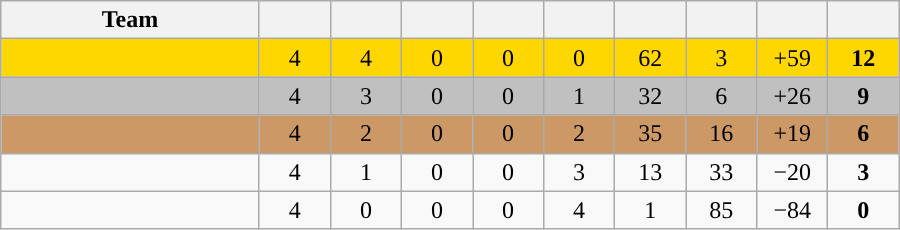<table class="wikitable" style="text-align:center;">
<tr>
<th width=165>Team</th>
<th width=40></th>
<th width=40></th>
<th width=40></th>
<th width=40></th>
<th width=40></th>
<th width=40></th>
<th width=40></th>
<th width=40></th>
<th width=40></th>
</tr>
<tr bgcolor="#ffd700">
<td style="text-align:left;"></td>
<td>4</td>
<td>4</td>
<td>0</td>
<td>0</td>
<td>0</td>
<td>62</td>
<td>3</td>
<td>+59</td>
<td><strong>12</strong></td>
</tr>
<tr bgcolor="#c0c0c0">
<td style="text-align:left;"></td>
<td>4</td>
<td>3</td>
<td>0</td>
<td>0</td>
<td>1</td>
<td>32</td>
<td>6</td>
<td>+26</td>
<td><strong>9</strong></td>
</tr>
<tr bgcolor="#cc9966">
<td style="text-align:left;"></td>
<td>4</td>
<td>2</td>
<td>0</td>
<td>0</td>
<td>2</td>
<td>35</td>
<td>16</td>
<td>+19</td>
<td><strong>6</strong></td>
</tr>
<tr style="background:">
<td style="text-align:left;"></td>
<td>4</td>
<td>1</td>
<td>0</td>
<td>0</td>
<td>3</td>
<td>13</td>
<td>33</td>
<td>−20</td>
<td><strong>3</strong></td>
</tr>
<tr style="background:">
<td style="text-align:left;"></td>
<td>4</td>
<td>0</td>
<td>0</td>
<td>0</td>
<td>4</td>
<td>1</td>
<td>85</td>
<td>−84</td>
<td><strong>0</strong></td>
</tr>
</table>
